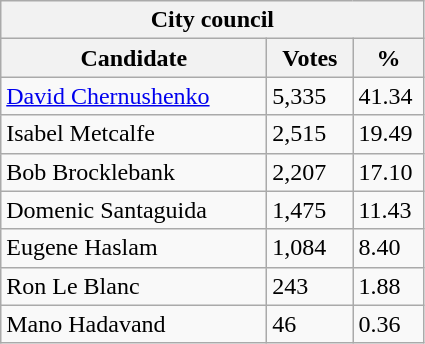<table class="wikitable">
<tr>
<th colspan="3">City council</th>
</tr>
<tr>
<th style="width: 170px">Candidate</th>
<th style="width: 50px">Votes</th>
<th style="width: 40px">%</th>
</tr>
<tr>
<td><a href='#'>David Chernushenko</a></td>
<td>5,335</td>
<td>41.34</td>
</tr>
<tr>
<td>Isabel Metcalfe</td>
<td>2,515</td>
<td>19.49</td>
</tr>
<tr>
<td>Bob Brocklebank</td>
<td>2,207</td>
<td>17.10</td>
</tr>
<tr>
<td>Domenic Santaguida</td>
<td>1,475</td>
<td>11.43</td>
</tr>
<tr>
<td>Eugene Haslam</td>
<td>1,084</td>
<td>8.40</td>
</tr>
<tr>
<td>Ron Le Blanc</td>
<td>243</td>
<td>1.88</td>
</tr>
<tr>
<td>Mano Hadavand</td>
<td>46</td>
<td>0.36</td>
</tr>
</table>
